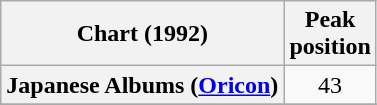<table class="wikitable sortable plainrowheaders">
<tr>
<th>Chart (1992)</th>
<th>Peak<br>position</th>
</tr>
<tr>
<th scope="row">Japanese Albums (<a href='#'>Oricon</a>)</th>
<td align="center">43</td>
</tr>
<tr>
</tr>
<tr>
</tr>
</table>
